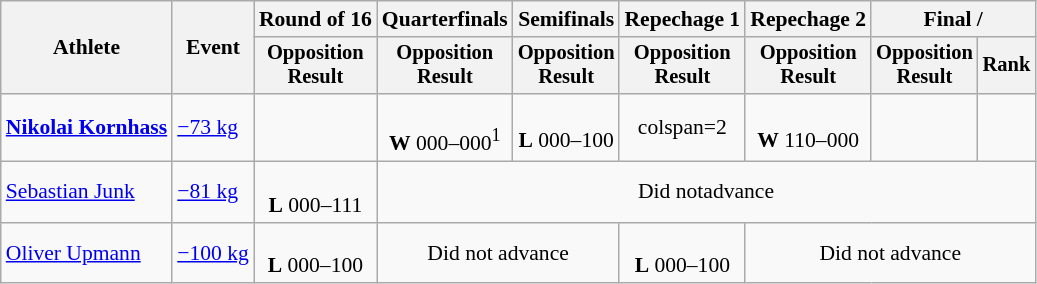<table class="wikitable" style="font-size:90%">
<tr>
<th rowspan="2">Athlete</th>
<th rowspan="2">Event</th>
<th>Round of 16</th>
<th>Quarterfinals</th>
<th>Semifinals</th>
<th>Repechage 1</th>
<th>Repechage 2</th>
<th colspan=2>Final / </th>
</tr>
<tr style="font-size:95%">
<th>Opposition<br>Result</th>
<th>Opposition<br>Result</th>
<th>Opposition<br>Result</th>
<th>Opposition<br>Result</th>
<th>Opposition<br>Result</th>
<th>Opposition<br>Result</th>
<th>Rank</th>
</tr>
<tr align=center>
<td align=left><strong><a href='#'>Nikolai Kornhass</a></strong></td>
<td align=left><a href='#'>−73 kg</a></td>
<td></td>
<td><br><strong>W</strong> 000–000<sup>1</sup></td>
<td><br><strong>L</strong> 000–100</td>
<td>colspan=2</td>
<td><br><strong>W</strong> 110–000</td>
<td></td>
</tr>
<tr align=center>
<td align=left><a href='#'>Sebastian Junk</a></td>
<td align=left><a href='#'>−81 kg</a></td>
<td><br><strong>L</strong> 000–111</td>
<td colspan=6>Did notadvance</td>
</tr>
<tr align=center>
<td align=left><a href='#'>Oliver Upmann</a></td>
<td align=left><a href='#'>−100 kg</a></td>
<td><br><strong>L</strong> 000–100</td>
<td colspan=2>Did not advance</td>
<td><br><strong>L</strong> 000–100</td>
<td colspan=3>Did not advance</td>
</tr>
</table>
